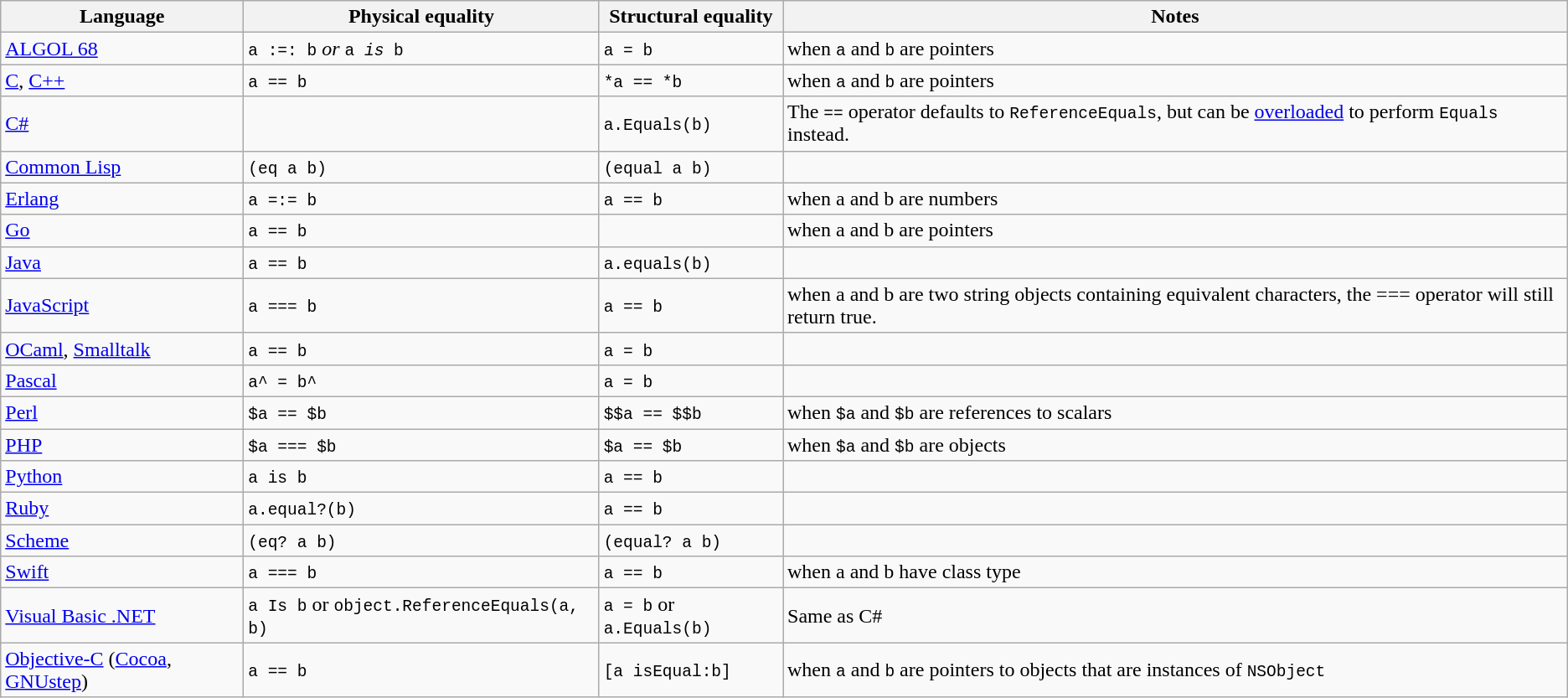<table class="wikitable">
<tr>
<th>Language</th>
<th>Physical equality</th>
<th>Structural equality</th>
<th>Notes</th>
</tr>
<tr>
<td><a href='#'>ALGOL 68</a></td>
<td><code>a :=: b</code> <em>or</em> <code>a <em>is</em> b</code></td>
<td><code>a = b</code></td>
<td>when <code>a</code> and <code>b</code> are pointers</td>
</tr>
<tr>
<td><a href='#'>C</a>, <a href='#'>C++</a></td>
<td><code>a == b</code></td>
<td><code>*a == *b</code></td>
<td>when <code>a</code> and <code>b</code> are pointers</td>
</tr>
<tr>
<td><a href='#'>C#</a></td>
<td></td>
<td><code>a.Equals(b)</code></td>
<td>The <code>==</code> operator defaults to <code>ReferenceEquals</code>, but can be <a href='#'>overloaded</a> to perform <code>Equals</code> instead.</td>
</tr>
<tr>
<td><a href='#'>Common Lisp</a></td>
<td><code>(eq a b)</code></td>
<td><code>(equal a b)</code></td>
<td></td>
</tr>
<tr>
<td><a href='#'>Erlang</a></td>
<td><code>a =:= b</code></td>
<td><code>a == b</code></td>
<td>when a and b are numbers</td>
</tr>
<tr>
<td><a href='#'>Go</a></td>
<td><code>a == b</code></td>
<td></td>
<td>when a and b are pointers</td>
</tr>
<tr>
<td><a href='#'>Java</a></td>
<td><code>a == b</code></td>
<td><code>a.equals(b)</code></td>
<td></td>
</tr>
<tr>
<td><a href='#'>JavaScript</a></td>
<td><code>a === b</code></td>
<td><code>a == b</code></td>
<td>when a and b are two string objects containing equivalent characters, the === operator will still return true.</td>
</tr>
<tr>
<td><a href='#'>OCaml</a>, <a href='#'>Smalltalk</a></td>
<td><code>a == b</code></td>
<td><code>a = b</code></td>
<td></td>
</tr>
<tr>
<td><a href='#'>Pascal</a></td>
<td><code>a^ = b^</code></td>
<td><code>a = b</code></td>
<td></td>
</tr>
<tr>
<td><a href='#'>Perl</a></td>
<td><code>$a == $b</code></td>
<td><code>$$a == $$b</code></td>
<td>when <code>$a</code> and <code>$b</code> are references to scalars</td>
</tr>
<tr>
<td><a href='#'>PHP</a></td>
<td><code>$a === $b</code></td>
<td><code>$a == $b</code></td>
<td>when <code>$a</code> and <code>$b</code> are objects</td>
</tr>
<tr>
<td><a href='#'>Python</a></td>
<td><code>a is b</code></td>
<td><code>a == b</code></td>
<td></td>
</tr>
<tr>
<td><a href='#'>Ruby</a></td>
<td><code>a.equal?(b)</code></td>
<td><code>a == b</code></td>
<td></td>
</tr>
<tr>
<td><a href='#'>Scheme</a></td>
<td><code>(eq? a b)</code></td>
<td><code>(equal? a b)</code></td>
<td></td>
</tr>
<tr>
<td><a href='#'>Swift</a></td>
<td><code>a === b</code></td>
<td><code>a == b</code></td>
<td>when a and b have class type</td>
</tr>
<tr>
<td><a href='#'>Visual Basic .NET</a></td>
<td><code>a Is b</code> or <code>object.ReferenceEquals(a, b)</code></td>
<td><code>a = b</code> or <code>a.Equals(b)</code></td>
<td>Same as C#</td>
</tr>
<tr>
<td><a href='#'>Objective-C</a> (<a href='#'>Cocoa</a>, <a href='#'>GNUstep</a>)</td>
<td><code>a == b</code></td>
<td><code>[a isEqual:b]</code></td>
<td>when <code>a</code> and <code>b</code> are pointers to objects that are instances of <code>NSObject</code></td>
</tr>
</table>
